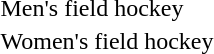<table>
<tr>
<td>Men's field hockey</td>
<td></td>
<td></td>
<td></td>
</tr>
<tr>
<td>Women's field hockey</td>
<td></td>
<td></td>
<td></td>
</tr>
</table>
